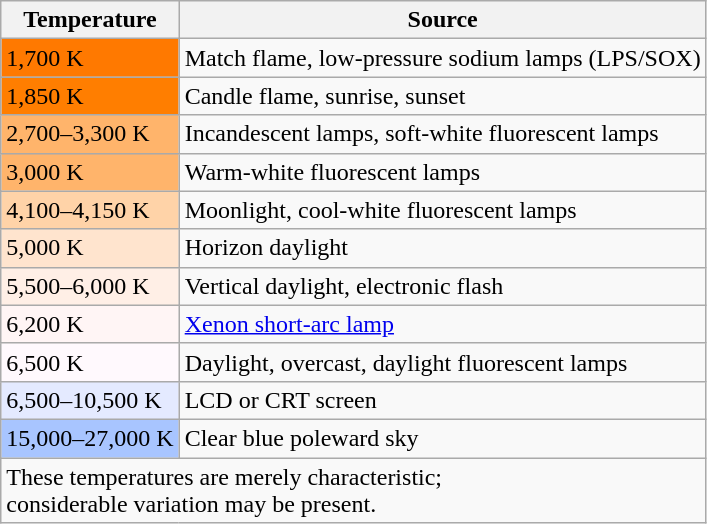<table class="wikitable floatright" >
<tr>
<th>Temperature</th>
<th>Source</th>
</tr>
<tr>
<td bgcolor="#ff7900">1,700 K</td>
<td>Match flame, low-pressure sodium lamps (LPS/SOX)</td>
</tr>
<tr>
<td bgcolor="#ff7e00">1,850 K</td>
<td>Candle flame, sunrise, sunset</td>
</tr>
<tr>
<td bgcolor="#ffb46b">2,700–3,300 K</td>
<td>Incandescent lamps, soft-white fluorescent lamps</td>
</tr>
<tr>
<td bgcolor="#ffb46b">3,000 K</td>
<td>Warm-white fluorescent lamps</td>
</tr>
<tr>
<td bgcolor="#ffd3a8">4,100–4,150 K</td>
<td>Moonlight, cool-white fluorescent lamps</td>
</tr>
<tr>
<td bgcolor="#ffe4ce">5,000 K</td>
<td>Horizon daylight</td>
</tr>
<tr>
<td bgcolor="#ffefe6">5,500–6,000 K</td>
<td>Vertical daylight, electronic flash</td>
</tr>
<tr>
<td bgcolor="#fff5f5">6,200 K</td>
<td><a href='#'>Xenon short-arc lamp</a></td>
</tr>
<tr>
<td bgcolor="#fff9fd">6,500 K</td>
<td>Daylight, overcast, daylight fluorescent lamps</td>
</tr>
<tr>
<td bgcolor="#e4eaff">6,500–10,500 K</td>
<td>LCD or CRT screen</td>
</tr>
<tr>
<td bgcolor="#a8c5ff">15,000–27,000 K</td>
<td>Clear blue poleward sky</td>
</tr>
<tr>
<td colspan="2">These temperatures are merely characteristic;<br>considerable variation may be present.</td>
</tr>
</table>
